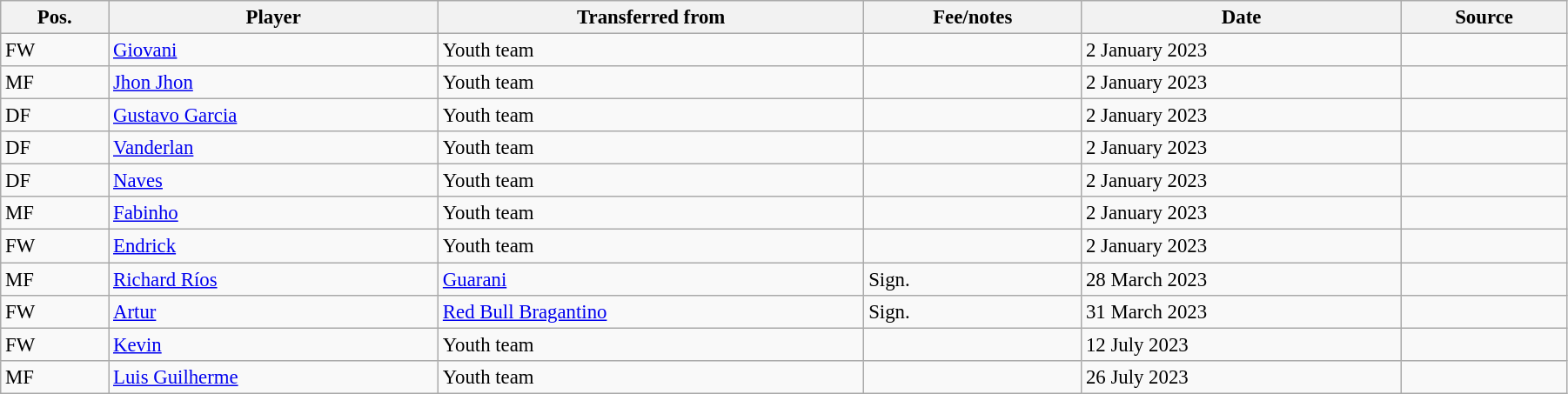<table class="wikitable sortable" style="width:95%; text-align:center; font-size:95%; text-align:left;">
<tr>
<th><strong>Pos.</strong></th>
<th><strong>Player</strong></th>
<th><strong>Transferred from</strong></th>
<th><strong>Fee/notes</strong></th>
<th><strong>Date</strong></th>
<th><strong>Source</strong></th>
</tr>
<tr>
<td>FW</td>
<td> <a href='#'>Giovani</a></td>
<td>Youth team</td>
<td></td>
<td>2 January 2023</td>
<td align=center></td>
</tr>
<tr>
<td>MF</td>
<td> <a href='#'>Jhon Jhon</a></td>
<td>Youth team</td>
<td></td>
<td>2 January 2023</td>
<td align=center></td>
</tr>
<tr>
<td>DF</td>
<td> <a href='#'>Gustavo Garcia</a></td>
<td>Youth team</td>
<td></td>
<td>2 January 2023</td>
<td align=center></td>
</tr>
<tr>
<td>DF</td>
<td> <a href='#'>Vanderlan</a></td>
<td>Youth team</td>
<td></td>
<td>2 January 2023</td>
<td align=center></td>
</tr>
<tr>
<td>DF</td>
<td> <a href='#'>Naves</a></td>
<td>Youth team</td>
<td></td>
<td>2 January 2023</td>
<td align=center></td>
</tr>
<tr>
<td>MF</td>
<td> <a href='#'>Fabinho</a></td>
<td>Youth team</td>
<td></td>
<td>2 January 2023</td>
<td align=center></td>
</tr>
<tr>
<td>FW</td>
<td> <a href='#'>Endrick</a></td>
<td>Youth team</td>
<td></td>
<td>2 January 2023</td>
<td align=center></td>
</tr>
<tr>
<td>MF</td>
<td> <a href='#'>Richard Ríos</a></td>
<td> <a href='#'>Guarani</a></td>
<td>Sign.</td>
<td>28 March 2023</td>
<td align=center></td>
</tr>
<tr>
<td>FW</td>
<td> <a href='#'>Artur</a></td>
<td> <a href='#'>Red Bull Bragantino</a></td>
<td>Sign.</td>
<td>31 March 2023</td>
<td align=center></td>
</tr>
<tr>
<td>FW</td>
<td> <a href='#'>Kevin</a></td>
<td>Youth team</td>
<td></td>
<td>12 July 2023</td>
<td align=center></td>
</tr>
<tr>
<td>MF</td>
<td> <a href='#'>Luis Guilherme</a></td>
<td>Youth team</td>
<td></td>
<td>26 July 2023</td>
<td align=center></td>
</tr>
</table>
